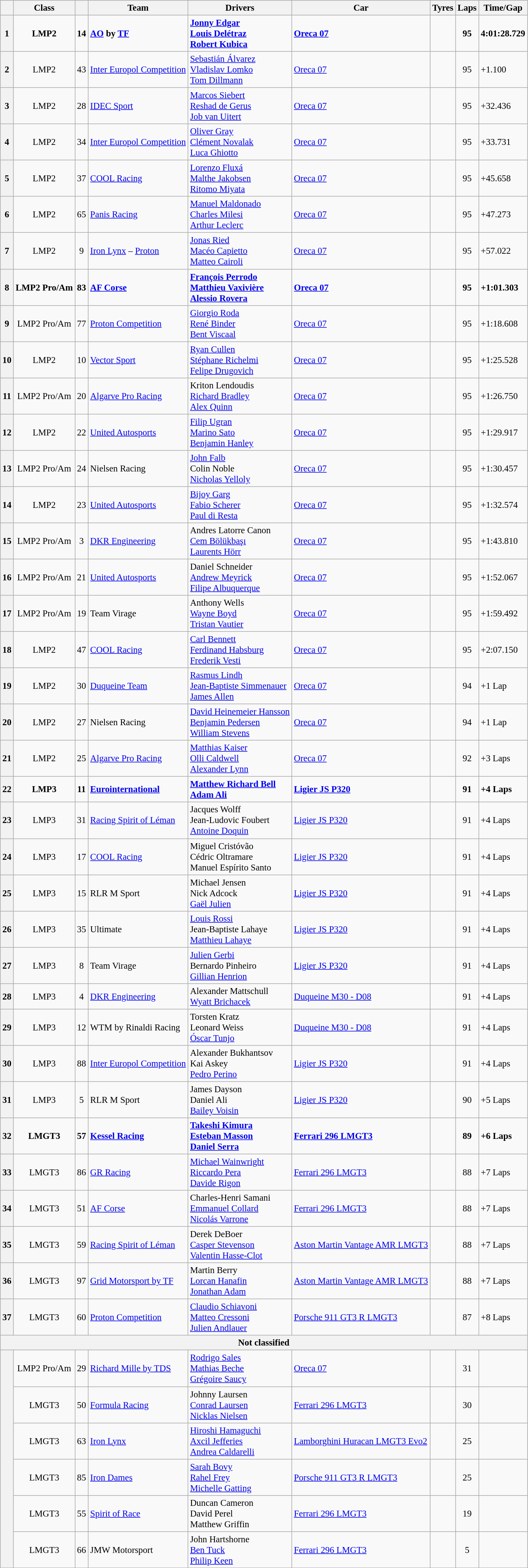<table class="wikitable" style="font-size:95%;">
<tr>
<th></th>
<th>Class</th>
<th></th>
<th>Team</th>
<th>Drivers</th>
<th>Car</th>
<th>Tyres</th>
<th>Laps</th>
<th>Time/Gap</th>
</tr>
<tr style="font-weight: bold;">
<th>1</th>
<td align="center">LMP2</td>
<td align="center">14</td>
<td> <a href='#'>AO</a> by <a href='#'>TF</a></td>
<td> <a href='#'>Jonny Edgar</a><br> <a href='#'>Louis Delétraz</a><br> <a href='#'>Robert Kubica</a></td>
<td><a href='#'>Oreca 07</a></td>
<td align="center"></td>
<td align="center">95</td>
<td align="center">4:01:28.729</td>
</tr>
<tr>
<th>2</th>
<td align="center">LMP2</td>
<td align="center">43</td>
<td> <a href='#'>Inter Europol Competition</a></td>
<td> <a href='#'>Sebastián Álvarez</a><br> <a href='#'>Vladislav Lomko</a><br> <a href='#'>Tom Dillmann</a></td>
<td><a href='#'>Oreca 07</a></td>
<td align="center"></td>
<td align="center">95</td>
<td>+1.100</td>
</tr>
<tr>
<th>3</th>
<td align="center">LMP2</td>
<td align="center">28</td>
<td> <a href='#'>IDEC Sport</a></td>
<td> <a href='#'>Marcos Siebert</a><br> <a href='#'>Reshad de Gerus</a><br> <a href='#'>Job van Uitert</a></td>
<td><a href='#'>Oreca 07</a></td>
<td align="center"></td>
<td align="center">95</td>
<td>+32.436</td>
</tr>
<tr>
<th>4</th>
<td align="center">LMP2</td>
<td align="center">34</td>
<td> <a href='#'>Inter Europol Competition</a></td>
<td> <a href='#'>Oliver Gray</a><br> <a href='#'>Clément Novalak</a><br> <a href='#'>Luca Ghiotto</a></td>
<td><a href='#'>Oreca 07</a></td>
<td align="center"></td>
<td align="center">95</td>
<td>+33.731</td>
</tr>
<tr>
<th>5</th>
<td align="center">LMP2</td>
<td align="center">37</td>
<td> <a href='#'>COOL Racing</a></td>
<td> <a href='#'>Lorenzo Fluxá</a><br> <a href='#'>Malthe Jakobsen</a><br> <a href='#'>Ritomo Miyata</a></td>
<td><a href='#'>Oreca 07</a></td>
<td align="center"></td>
<td align="center">95</td>
<td>+45.658</td>
</tr>
<tr>
<th>6</th>
<td align="center">LMP2</td>
<td align="center">65</td>
<td> <a href='#'>Panis Racing</a></td>
<td> <a href='#'>Manuel Maldonado</a><br> <a href='#'>Charles Milesi</a><br> <a href='#'>Arthur Leclerc</a></td>
<td><a href='#'>Oreca 07</a></td>
<td align="center"></td>
<td align="center">95</td>
<td>+47.273</td>
</tr>
<tr>
<th>7</th>
<td align="center">LMP2</td>
<td align="center">9</td>
<td> <a href='#'>Iron Lynx</a> – <a href='#'>Proton</a></td>
<td> <a href='#'>Jonas Ried</a><br> <a href='#'>Macéo Capietto</a><br> <a href='#'>Matteo Cairoli</a></td>
<td><a href='#'>Oreca 07</a></td>
<td align="center"></td>
<td align="center">95</td>
<td>+57.022</td>
</tr>
<tr style="font-weight: bold;">
<th>8</th>
<td align="center">LMP2 Pro/Am</td>
<td align="center">83</td>
<td> <a href='#'>AF Corse</a></td>
<td> <a href='#'>François Perrodo</a><br> <a href='#'>Matthieu Vaxivière</a><br> <a href='#'>Alessio Rovera</a></td>
<td><a href='#'>Oreca 07</a></td>
<td align="center"></td>
<td align="center">95</td>
<td>+1:01.303</td>
</tr>
<tr>
<th>9</th>
<td align="center">LMP2 Pro/Am</td>
<td align="center">77</td>
<td> <a href='#'>Proton Competition</a></td>
<td> <a href='#'>Giorgio Roda</a><br> <a href='#'>René Binder</a><br> <a href='#'>Bent Viscaal</a></td>
<td><a href='#'>Oreca 07</a></td>
<td align="center"></td>
<td align="center">95</td>
<td>+1:18.608</td>
</tr>
<tr>
<th>10</th>
<td align="center">LMP2</td>
<td align="center">10</td>
<td> <a href='#'>Vector Sport</a></td>
<td> <a href='#'>Ryan Cullen</a><br> <a href='#'>Stéphane Richelmi</a><br> <a href='#'>Felipe Drugovich</a></td>
<td><a href='#'>Oreca 07</a></td>
<td align="center"></td>
<td align="center">95</td>
<td>+1:25.528</td>
</tr>
<tr>
<th>11</th>
<td align="center">LMP2 Pro/Am</td>
<td align="center">20</td>
<td> <a href='#'>Algarve Pro Racing</a></td>
<td> Kriton Lendoudis<br> <a href='#'>Richard Bradley</a><br> <a href='#'>Alex Quinn</a></td>
<td><a href='#'>Oreca 07</a></td>
<td align="center"></td>
<td align="center">95</td>
<td>+1:26.750</td>
</tr>
<tr>
<th>12</th>
<td align="center">LMP2</td>
<td align="center">22</td>
<td> <a href='#'>United Autosports</a></td>
<td> <a href='#'>Filip Ugran</a><br> <a href='#'>Marino Sato</a><br> <a href='#'>Benjamin Hanley</a></td>
<td><a href='#'>Oreca 07</a></td>
<td align="center"></td>
<td align="center">95</td>
<td>+1:29.917</td>
</tr>
<tr>
<th>13</th>
<td align="center">LMP2 Pro/Am</td>
<td align="center">24</td>
<td> Nielsen Racing</td>
<td> <a href='#'>John Falb</a><br> Colin Noble<br> <a href='#'>Nicholas Yelloly</a></td>
<td><a href='#'>Oreca 07</a></td>
<td align="center"></td>
<td align="center">95</td>
<td>+1:30.457</td>
</tr>
<tr>
<th>14</th>
<td align="center">LMP2</td>
<td align="center">23</td>
<td> <a href='#'>United Autosports</a></td>
<td> <a href='#'>Bijoy Garg</a><br> <a href='#'>Fabio Scherer</a><br> <a href='#'>Paul di Resta</a></td>
<td><a href='#'>Oreca 07</a></td>
<td align="center"></td>
<td align="center">95</td>
<td>+1:32.574</td>
</tr>
<tr>
<th>15</th>
<td align="center">LMP2 Pro/Am</td>
<td align="center">3</td>
<td> <a href='#'>DKR Engineering</a></td>
<td> Andres Latorre Canon<br> <a href='#'>Cem Bölükbaşı</a><br> <a href='#'>Laurents Hörr</a></td>
<td><a href='#'>Oreca 07</a></td>
<td align="center"></td>
<td align="center">95</td>
<td>+1:43.810</td>
</tr>
<tr>
<th>16</th>
<td align="center">LMP2 Pro/Am</td>
<td align="center">21</td>
<td> <a href='#'>United Autosports</a></td>
<td> Daniel Schneider<br> <a href='#'>Andrew Meyrick</a><br> <a href='#'>Filipe Albuquerque</a></td>
<td><a href='#'>Oreca 07</a></td>
<td align="center"></td>
<td align="center">95</td>
<td>+1:52.067</td>
</tr>
<tr>
<th>17</th>
<td align="center">LMP2 Pro/Am</td>
<td align="center">19</td>
<td> Team Virage</td>
<td> Anthony Wells<br> <a href='#'>Wayne Boyd</a><br> <a href='#'>Tristan Vautier</a></td>
<td><a href='#'>Oreca 07</a></td>
<td align="center"></td>
<td align="center">95</td>
<td>+1:59.492</td>
</tr>
<tr>
<th>18</th>
<td align="center">LMP2</td>
<td align="center">47</td>
<td> <a href='#'>COOL Racing</a></td>
<td> <a href='#'>Carl Bennett</a><br> <a href='#'>Ferdinand Habsburg</a><br> <a href='#'>Frederik Vesti</a></td>
<td><a href='#'>Oreca 07</a></td>
<td align="center"></td>
<td align="center">95</td>
<td>+2:07.150</td>
</tr>
<tr>
<th>19</th>
<td align="center">LMP2</td>
<td align="center">30</td>
<td> <a href='#'>Duqueine Team</a></td>
<td> <a href='#'>Rasmus Lindh</a><br> <a href='#'>Jean-Baptiste Simmenauer</a><br> <a href='#'>James Allen</a></td>
<td><a href='#'>Oreca 07</a></td>
<td align="center"></td>
<td align="center">94</td>
<td>+1 Lap</td>
</tr>
<tr>
<th>20</th>
<td align="center">LMP2</td>
<td align="center">27</td>
<td> Nielsen Racing</td>
<td> <a href='#'>David Heinemeier Hansson</a><br> <a href='#'>Benjamin Pedersen</a><br> <a href='#'>William Stevens</a></td>
<td><a href='#'>Oreca 07</a></td>
<td align="center"></td>
<td align="center">94</td>
<td>+1 Lap</td>
</tr>
<tr>
<th>21</th>
<td align="center">LMP2</td>
<td align="center">25</td>
<td> <a href='#'>Algarve Pro Racing</a></td>
<td> <a href='#'>Matthias Kaiser</a><br> <a href='#'>Olli Caldwell</a><br> <a href='#'>Alexander Lynn</a></td>
<td><a href='#'>Oreca 07</a></td>
<td align="center"></td>
<td align="center">92</td>
<td>+3 Laps</td>
</tr>
<tr style="font-weight: bold;">
<th>22</th>
<td align="center">LMP3</td>
<td align="center">11</td>
<td> <a href='#'>Eurointernational</a></td>
<td> <a href='#'>Matthew Richard Bell</a><br> <a href='#'>Adam Ali</a></td>
<td><a href='#'>Ligier JS P320</a></td>
<td align="center"></td>
<td align="center">91</td>
<td>+4 Laps</td>
</tr>
<tr>
<th>23</th>
<td align="center">LMP3</td>
<td align="center">31</td>
<td> <a href='#'>Racing Spirit of Léman</a></td>
<td> Jacques Wolff<br> Jean-Ludovic Foubert<br> <a href='#'>Antoine Doquin</a></td>
<td><a href='#'>Ligier JS P320</a></td>
<td align="center"></td>
<td align="center">91</td>
<td>+4 Laps</td>
</tr>
<tr>
<th>24</th>
<td align="center">LMP3</td>
<td align="center">17</td>
<td> <a href='#'>COOL Racing</a></td>
<td> Miguel Cristóvão<br> Cédric Oltramare<br> Manuel Espírito Santo</td>
<td><a href='#'>Ligier JS P320</a></td>
<td align="center"></td>
<td align="center">91</td>
<td>+4 Laps</td>
</tr>
<tr>
<th>25</th>
<td align="center">LMP3</td>
<td align="center">15</td>
<td> RLR M Sport</td>
<td> Michael Jensen<br> Nick Adcock<br> <a href='#'>Gaël Julien</a></td>
<td><a href='#'>Ligier JS P320</a></td>
<td align="center"></td>
<td align="center">91</td>
<td>+4 Laps</td>
</tr>
<tr>
<th>26</th>
<td align="center">LMP3</td>
<td align="center">35</td>
<td> Ultimate</td>
<td> <a href='#'>Louis Rossi</a><br> Jean-Baptiste Lahaye<br> <a href='#'>Matthieu Lahaye</a></td>
<td><a href='#'>Ligier JS P320</a></td>
<td align="center"></td>
<td align="center">91</td>
<td>+4 Laps</td>
</tr>
<tr>
<th>27</th>
<td align="center">LMP3</td>
<td align="center">8</td>
<td> Team Virage</td>
<td> <a href='#'>Julien Gerbi</a><br> Bernardo Pinheiro<br> <a href='#'>Gillian Henrion</a></td>
<td><a href='#'>Ligier JS P320</a></td>
<td align="center"></td>
<td align="center">91</td>
<td>+4 Laps</td>
</tr>
<tr>
<th>28</th>
<td align="center">LMP3</td>
<td align="center">4</td>
<td> <a href='#'>DKR Engineering</a></td>
<td> Alexander Mattschull<br> <a href='#'>Wyatt Brichacek</a></td>
<td><a href='#'>Duqueine M30 - D08</a></td>
<td align="center"></td>
<td align="center">91</td>
<td>+4 Laps</td>
</tr>
<tr>
<th>29</th>
<td align="center">LMP3</td>
<td align="center">12</td>
<td> WTM by Rinaldi Racing</td>
<td> Torsten Kratz<br> Leonard Weiss<br> <a href='#'>Óscar Tunjo</a></td>
<td><a href='#'>Duqueine M30 - D08</a></td>
<td align="center"></td>
<td align="center">91</td>
<td>+4 Laps</td>
</tr>
<tr>
<th>30</th>
<td align="center">LMP3</td>
<td align="center">88</td>
<td> <a href='#'>Inter Europol Competition</a></td>
<td> Alexander Bukhantsov<br> Kai Askey<br> <a href='#'>Pedro Perino</a></td>
<td><a href='#'>Ligier JS P320</a></td>
<td align="center"></td>
<td align="center">91</td>
<td>+4 Laps</td>
</tr>
<tr>
<th>31</th>
<td align="center">LMP3</td>
<td align="center">5</td>
<td> RLR M Sport</td>
<td> James Dayson<br> Daniel Ali<br> <a href='#'>Bailey Voisin</a></td>
<td><a href='#'>Ligier JS P320</a></td>
<td align="center"></td>
<td align="center">90</td>
<td>+5 Laps</td>
</tr>
<tr style="font-weight: bold;">
<th>32</th>
<td align="center">LMGT3</td>
<td align="center">57</td>
<td> <a href='#'>Kessel Racing</a></td>
<td> <a href='#'>Takeshi Kimura</a><br> <a href='#'>Esteban Masson</a><br> <a href='#'>Daniel Serra</a></td>
<td><a href='#'>Ferrari 296 LMGT3</a></td>
<td align="center"></td>
<td align="center">89</td>
<td>+6 Laps</td>
</tr>
<tr>
<th>33</th>
<td align="center">LMGT3</td>
<td align="center">86</td>
<td> <a href='#'>GR Racing</a></td>
<td> <a href='#'>Michael Wainwright</a><br> <a href='#'>Riccardo Pera</a><br> <a href='#'>Davide Rigon</a></td>
<td><a href='#'>Ferrari 296 LMGT3</a></td>
<td align="center"></td>
<td align="center">88</td>
<td>+7 Laps</td>
</tr>
<tr>
<th>34</th>
<td align="center">LMGT3</td>
<td align="center">51</td>
<td> <a href='#'>AF Corse</a></td>
<td> Charles-Henri Samani<br> <a href='#'>Emmanuel Collard</a><br> <a href='#'>Nicolás Varrone</a></td>
<td><a href='#'>Ferrari 296 LMGT3</a></td>
<td align="center"></td>
<td align="center">88</td>
<td>+7 Laps</td>
</tr>
<tr>
<th>35</th>
<td align="center">LMGT3</td>
<td align="center">59</td>
<td> <a href='#'>Racing Spirit of Léman</a></td>
<td> Derek DeBoer<br> <a href='#'>Casper Stevenson</a><br> <a href='#'>Valentin Hasse-Clot</a></td>
<td><a href='#'>Aston Martin Vantage AMR LMGT3</a></td>
<td align="center"></td>
<td align="center">88</td>
<td>+7 Laps</td>
</tr>
<tr>
<th>36</th>
<td align="center">LMGT3</td>
<td align="center">97</td>
<td> <a href='#'>Grid Motorsport by TF</a></td>
<td> Martin Berry<br> <a href='#'>Lorcan Hanafin</a><br> <a href='#'>Jonathan Adam</a></td>
<td><a href='#'>Aston Martin Vantage AMR LMGT3</a></td>
<td align="center"></td>
<td align="center">88</td>
<td>+7 Laps</td>
</tr>
<tr>
<th>37</th>
<td align="center">LMGT3</td>
<td align="center">60</td>
<td> <a href='#'>Proton Competition</a></td>
<td> <a href='#'>Claudio Schiavoni</a><br> <a href='#'>Matteo Cressoni</a><br> <a href='#'>Julien Andlauer</a></td>
<td><a href='#'>Porsche 911 GT3 R LMGT3</a></td>
<td align="center"></td>
<td align="center">87</td>
<td>+8 Laps</td>
</tr>
<tr>
<th colspan="9">Not classified</th>
</tr>
<tr>
<th rowspan="6"></th>
<td align="center">LMP2 Pro/Am</td>
<td align="center">29</td>
<td> <a href='#'>Richard Mille by TDS</a></td>
<td> <a href='#'>Rodrigo Sales</a><br> <a href='#'>Mathias Beche</a><br> <a href='#'>Grégoire Saucy</a></td>
<td><a href='#'>Oreca 07</a></td>
<td align="center"></td>
<td align="center">31</td>
<td></td>
</tr>
<tr>
<td align="center">LMGT3</td>
<td align="center">50</td>
<td> <a href='#'>Formula Racing</a></td>
<td> Johnny Laursen<br> <a href='#'>Conrad Laursen</a><br> <a href='#'>Nicklas Nielsen</a></td>
<td><a href='#'>Ferrari 296 LMGT3</a></td>
<td align="center"></td>
<td align="center">30</td>
<td></td>
</tr>
<tr>
<td align="center">LMGT3</td>
<td align="center">63</td>
<td> <a href='#'>Iron Lynx</a></td>
<td> <a href='#'>Hiroshi Hamaguchi</a><br> <a href='#'>Axcil Jefferies</a><br> <a href='#'>Andrea Caldarelli</a></td>
<td><a href='#'>Lamborghini Huracan LMGT3 Evo2</a></td>
<td align="center"></td>
<td align="center">25</td>
<td></td>
</tr>
<tr>
<td align="center">LMGT3</td>
<td align="center">85</td>
<td> <a href='#'>Iron Dames</a></td>
<td> <a href='#'>Sarah Bovy</a><br> <a href='#'>Rahel Frey</a><br> <a href='#'>Michelle Gatting</a></td>
<td><a href='#'>Porsche 911 GT3 R LMGT3</a></td>
<td align="center"></td>
<td align="center">25</td>
<td></td>
</tr>
<tr>
<td align="center">LMGT3</td>
<td align="center">55</td>
<td> <a href='#'>Spirit of Race</a></td>
<td> Duncan Cameron<br> David Perel<br> Matthew Griffin</td>
<td><a href='#'>Ferrari 296 LMGT3</a></td>
<td align="center"></td>
<td align="center">19</td>
<td></td>
</tr>
<tr>
<td align="center">LMGT3</td>
<td align="center">66</td>
<td> JMW Motorsport</td>
<td> John Hartshorne<br> <a href='#'>Ben Tuck</a><br> <a href='#'>Philip Keen</a></td>
<td><a href='#'>Ferrari 296 LMGT3</a></td>
<td align="center"></td>
<td align="center">5</td>
<td></td>
</tr>
<tr>
</tr>
</table>
